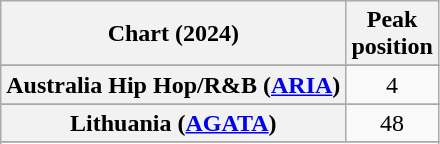<table class="wikitable sortable plainrowheaders" style="text-align:center">
<tr>
<th scope="col">Chart (2024)</th>
<th scope="col">Peak<br>position</th>
</tr>
<tr>
</tr>
<tr>
<th scope="row">Australia Hip Hop/R&B (<a href='#'>ARIA</a>)</th>
<td>4</td>
</tr>
<tr>
</tr>
<tr>
</tr>
<tr>
</tr>
<tr>
<th scope="row">Lithuania (<a href='#'>AGATA</a>)</th>
<td>48</td>
</tr>
<tr>
</tr>
<tr>
</tr>
<tr>
</tr>
<tr>
</tr>
<tr>
</tr>
<tr>
</tr>
<tr>
</tr>
</table>
